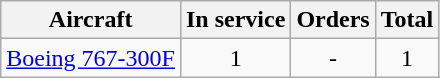<table class="wikitable" style="text-align:center">
<tr>
<th>Aircraft</th>
<th>In service</th>
<th>Orders</th>
<th>Total</th>
</tr>
<tr>
<td><a href='#'>Boeing 767-300F</a></td>
<td>1</td>
<td>-</td>
<td>1</td>
</tr>
</table>
